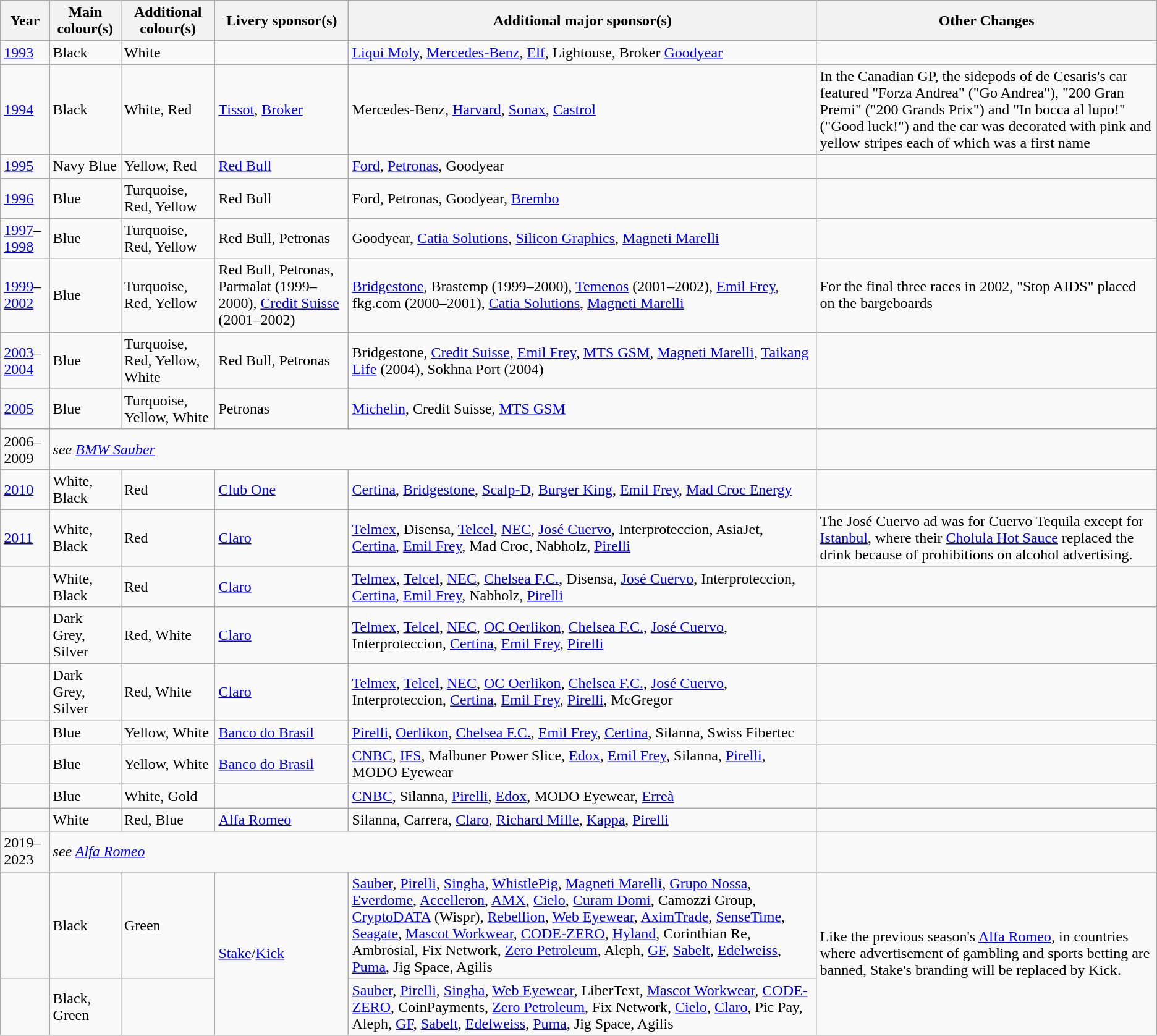<table class="wikitable">
<tr>
<th>Year</th>
<th>Main colour(s)</th>
<th>Additional colour(s)</th>
<th>Livery sponsor(s)</th>
<th>Additional major sponsor(s)</th>
<th>Other Changes</th>
</tr>
<tr>
<td><a href='#'>1993</a></td>
<td>Black</td>
<td>White</td>
<td></td>
<td><a href='#'>Liqui Moly</a>, <a href='#'>Mercedes-Benz</a>, <a href='#'>Elf</a>, Lightouse, Broker <a href='#'>Goodyear</a></td>
</tr>
<tr>
<td><a href='#'>1994</a></td>
<td>Black</td>
<td>White, Red</td>
<td><a href='#'>Tissot</a>, <a href='#'>Broker</a></td>
<td>Mercedes-Benz, <a href='#'>Harvard</a>, <a href='#'>Sonax</a>, <a href='#'>Castrol</a></td>
<td>In the Canadian GP, the sidepods of de Cesaris's car featured "Forza Andrea" ("Go Andrea"), "200 Gran Premi" ("200 Grands Prix") and "In bocca al lupo!" ("Good luck!") and the car was decorated with pink and yellow stripes each of which was a first name</td>
</tr>
<tr>
<td><a href='#'>1995</a></td>
<td>Navy Blue</td>
<td>Yellow, Red</td>
<td><a href='#'>Red Bull</a></td>
<td><a href='#'>Ford</a>, <a href='#'>Petronas</a>, Goodyear</td>
<td></td>
</tr>
<tr>
<td><a href='#'>1996</a></td>
<td>Blue</td>
<td>Turquoise, Red, Yellow</td>
<td>Red Bull</td>
<td>Ford, Petronas, Goodyear, <a href='#'>Brembo</a></td>
<td></td>
</tr>
<tr>
<td><a href='#'>1997</a>–<a href='#'>1998</a></td>
<td>Blue</td>
<td>Turquoise, Red, Yellow</td>
<td>Red Bull, Petronas</td>
<td>Goodyear, <a href='#'>Catia Solutions</a>, <a href='#'>Silicon Graphics</a>, <a href='#'>Magneti Marelli</a></td>
<td></td>
</tr>
<tr>
<td><a href='#'>1999</a>–<a href='#'>2002</a></td>
<td>Blue</td>
<td>Turquoise, Red, Yellow</td>
<td>Red Bull, Petronas, Parmalat (1999–2000), <a href='#'>Credit Suisse</a> (2001–2002)</td>
<td><a href='#'>Bridgestone</a>, Brastemp (1999–2000), <a href='#'>Temenos</a> (2001–2002), <a href='#'>Emil Frey</a>, fkg.com (2000–2001), <a href='#'>Catia Solutions</a>, <a href='#'>Magneti Marelli</a></td>
<td>For the final three races in 2002, "Stop AIDS" placed on the bargeboards</td>
</tr>
<tr>
<td><a href='#'>2003</a>–<a href='#'>2004</a></td>
<td>Blue</td>
<td>Turquoise, Red, Yellow, White</td>
<td>Red Bull, Petronas</td>
<td>Bridgestone, <a href='#'>Credit Suisse</a>, <a href='#'>Emil Frey</a>, <a href='#'>MTS GSM</a>, <a href='#'>Magneti Marelli</a>, <a href='#'>Taikang Life</a> (2004), Sokhna Port (2004)</td>
<td></td>
</tr>
<tr>
<td><a href='#'>2005</a></td>
<td>Blue</td>
<td>Turquoise, Yellow, White</td>
<td>Petronas</td>
<td><a href='#'>Michelin</a>, Credit Suisse, <a href='#'>MTS GSM</a></td>
<td></td>
</tr>
<tr>
<td>2006–2009</td>
<td colspan=4><em>see <a href='#'>BMW Sauber</a></em></td>
<td></td>
</tr>
<tr>
<td><a href='#'>2010</a></td>
<td>White, Black</td>
<td>Red</td>
<td><a href='#'>Club One</a></td>
<td><a href='#'>Certina</a>, <a href='#'>Bridgestone</a>, <a href='#'>Scalp-D</a>, <a href='#'>Burger King</a>, <a href='#'>Emil Frey</a>, <a href='#'>Mad Croc Energy</a></td>
<td></td>
</tr>
<tr>
<td><a href='#'>2011</a></td>
<td>White, Black</td>
<td>Red</td>
<td><a href='#'>Claro</a></td>
<td><a href='#'>Telmex</a>, Disensa, <a href='#'>Telcel</a>, <a href='#'>NEC</a>, <a href='#'>José Cuervo</a>, Interproteccion, AsiaJet, <a href='#'>Certina</a>, <a href='#'>Emil Frey</a>, Mad Croc, Nabholz, <a href='#'>Pirelli</a></td>
<td>The José Cuervo ad was for Cuervo Tequila except for <a href='#'>Istanbul</a>, where their <a href='#'>Cholula Hot Sauce</a> replaced the drink because of prohibitions on alcohol advertising.</td>
</tr>
<tr>
<td></td>
<td>White, Black</td>
<td>Red</td>
<td><a href='#'>Claro</a></td>
<td><a href='#'>Telmex</a>, <a href='#'>Telcel</a>, <a href='#'>NEC</a>, <a href='#'>Chelsea F.C.</a>, Disensa, <a href='#'>José Cuervo</a>, Interproteccion, <a href='#'>Certina</a>, <a href='#'>Emil Frey</a>, Nabholz, <a href='#'>Pirelli</a></td>
<td></td>
</tr>
<tr>
<td></td>
<td>Dark Grey, Silver</td>
<td>Red, White</td>
<td><a href='#'>Claro</a></td>
<td><a href='#'>Telmex</a>, <a href='#'>Telcel</a>, <a href='#'>NEC</a>, <a href='#'>OC Oerlikon</a>, <a href='#'>Chelsea F.C.</a>, <a href='#'>José Cuervo</a>, Interproteccion, <a href='#'>Certina</a>, <a href='#'>Emil Frey</a>, <a href='#'>Pirelli</a></td>
<td></td>
</tr>
<tr>
<td></td>
<td>Dark Grey, Silver</td>
<td>Red, White</td>
<td><a href='#'>Claro</a></td>
<td><a href='#'>Telmex</a>, <a href='#'>Telcel</a>, <a href='#'>NEC</a>, <a href='#'>OC Oerlikon</a>, <a href='#'>Chelsea F.C.</a>, <a href='#'>José Cuervo</a>, Interproteccion, <a href='#'>Certina</a>, <a href='#'>Emil Frey</a>, <a href='#'>Pirelli</a>, McGregor</td>
<td></td>
</tr>
<tr>
<td></td>
<td>Blue</td>
<td>Yellow, White</td>
<td><a href='#'>Banco do Brasil</a></td>
<td><a href='#'>Pirelli</a>, <a href='#'>Oerlikon</a>, <a href='#'>Chelsea F.C.</a>, <a href='#'>Emil Frey</a>, <a href='#'>Certina</a>, Silanna, Swiss Fibertec</td>
<td></td>
</tr>
<tr>
<td></td>
<td>Blue</td>
<td>Yellow, White</td>
<td><a href='#'>Banco do Brasil</a></td>
<td><a href='#'>CNBC</a>, <a href='#'>IFS</a>, Malbuner Power Slice, <a href='#'>Edox</a>, <a href='#'>Emil Frey</a>, Silanna, <a href='#'>Pirelli</a>, MODO Eyewear</td>
<td></td>
</tr>
<tr>
<td></td>
<td>Blue</td>
<td>White, Gold</td>
<td></td>
<td><a href='#'>CNBC</a>, Silanna, <a href='#'>Pirelli</a>, <a href='#'>Edox</a>, MODO Eyewear, <a href='#'>Erreà</a></td>
<td></td>
</tr>
<tr>
<td></td>
<td>White</td>
<td>Red, Blue</td>
<td><a href='#'>Alfa Romeo</a></td>
<td>Silanna, Carrera, <a href='#'>Claro</a>, <a href='#'>Richard Mille</a>, <a href='#'>Kappa</a>, <a href='#'>Pirelli</a></td>
<td></td>
</tr>
<tr>
<td>2019–2023</td>
<td colspan="4"><em>see <a href='#'>Alfa Romeo</a></em></td>
<td></td>
</tr>
<tr>
<td></td>
<td>Black</td>
<td>Green</td>
<td rowspan=2><a href='#'>Stake</a>/<a href='#'>Kick</a></td>
<td><a href='#'>Sauber</a>, <a href='#'>Pirelli</a>, <a href='#'>Singha</a>, <a href='#'>WhistlePig</a>, <a href='#'>Magneti Marelli</a>, <a href='#'>Grupo Nossa</a>, <a href='#'>Everdome</a>, <a href='#'>Accelleron</a>, <a href='#'>AMX</a>, <a href='#'>Cielo</a>, <a href='#'>Curam Domi</a>, Camozzi Group, <a href='#'>CryptoDATA</a> (Wispr), <a href='#'>Rebellion</a>, <a href='#'>Web Eyewear</a>, <a href='#'>AximTrade</a>, <a href='#'>SenseTime</a>, <a href='#'>Seagate</a>, <a href='#'>Mascot Workwear</a>, <a href='#'>CODE-ZERO</a>, <a href='#'>Hyland</a>, Corinthian Re, Ambrosial, Fix Network, <a href='#'>Zero Petroleum</a>, Aleph, <a href='#'>GF</a>, <a href='#'>Sabelt</a>, <a href='#'>Edelweiss</a>, <a href='#'>Puma</a>, Jig Space, Agilis</td>
<td rowspan=2>Like the previous season's <a href='#'>Alfa Romeo</a>, in countries where advertisement of gambling and sports betting are banned, Stake's branding will be replaced by Kick.</td>
</tr>
<tr>
<td></td>
<td>Black, Green</td>
<td></td>
<td><a href='#'>Sauber</a>, <a href='#'>Pirelli</a>, <a href='#'>Singha</a>, <a href='#'>Web Eyewear</a>, LiberText, <a href='#'>Mascot Workwear</a>, <a href='#'>CODE-ZERO</a>, CoinPayments, <a href='#'>Zero Petroleum</a>, Fix Network, <a href='#'>Cielo</a>, <a href='#'>Claro</a>, Pic Pay, Aleph, <a href='#'>GF</a>, <a href='#'>Sabelt</a>, <a href='#'>Edelweiss</a>, <a href='#'>Puma</a>, Jig Space, Agilis</td>
</tr>
</table>
